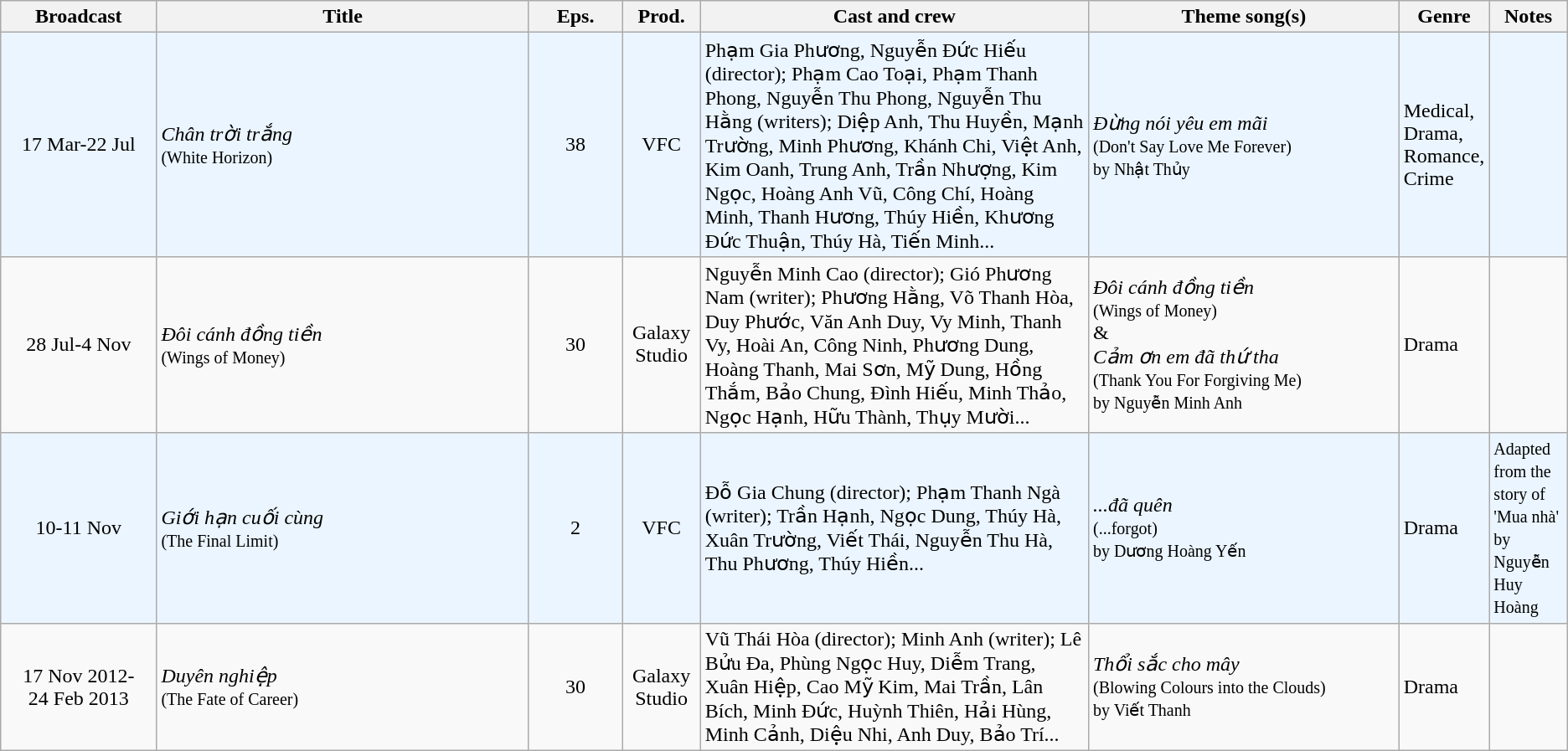<table class="wikitable sortable">
<tr>
<th style="width:10%;">Broadcast</th>
<th style="width:24%;">Title</th>
<th style="width:6%;">Eps.</th>
<th style="width:5%;">Prod.</th>
<th style="width:25%;">Cast and crew</th>
<th style="width:20%;">Theme song(s)</th>
<th style="width:5%;">Genre</th>
<th style="width:5%;">Notes</th>
</tr>
<tr ---- bgcolor="#ebf5ff">
<td style="text-align:center;">17 Mar-22 Jul<br></td>
<td><em>Chân trời trắng</em> <br><small>(White Horizon)</small></td>
<td style="text-align:center;">38</td>
<td style="text-align:center;">VFC</td>
<td>Phạm Gia Phương, Nguyễn Đức Hiếu (director); Phạm Cao Toại, Phạm Thanh Phong, Nguyễn Thu Phong, Nguyễn Thu Hằng (writers); Diệp Anh, Thu Huyền, Mạnh Trường, Minh Phương, Khánh Chi, Việt Anh, Kim Oanh, Trung Anh, Trần Nhượng, Kim Ngọc, Hoàng Anh Vũ, Công Chí, Hoàng Minh, Thanh Hương, Thúy Hiền, Khương Đức Thuận, Thúy Hà, Tiến Minh...</td>
<td><em>Đừng nói yêu em mãi</em> <br><small>(Don't Say Love Me Forever)</small><br><small>by Nhật Thủy</small><br></td>
<td>Medical, Drama, Romance, Crime</td>
<td></td>
</tr>
<tr>
<td style="text-align:center;">28 Jul-4 Nov <br></td>
<td><em>Đôi cánh đồng tiền</em> <br><small>(Wings of Money)</small></td>
<td style="text-align:center;">30</td>
<td style="text-align:center;">Galaxy Studio</td>
<td>Nguyễn Minh Cao (director); Gió Phương Nam (writer); Phương Hằng, Võ Thanh Hòa, Duy Phước, Văn Anh Duy, Vy Minh, Thanh Vy, Hoài An, Công Ninh, Phương Dung, Hoàng Thanh, Mai Sơn, Mỹ Dung, Hồng Thắm, Bảo Chung, Đình Hiếu, Minh Thảo, Ngọc Hạnh, Hữu Thành, Thụy Mười...</td>
<td><em>Đôi cánh đồng tiền</em> <br><small>(Wings of Money)</small><br>&<br><em>Cảm ơn em đã thứ tha</em> <br><small>(Thank You For Forgiving Me)</small><br><small>by Nguyễn Minh Anh</small></td>
<td>Drama</td>
<td></td>
</tr>
<tr ---- bgcolor="#ebf5ff">
<td style="text-align:center;">10-11 Nov <br></td>
<td><em>Giới hạn cuối cùng</em> <br><small>(The Final Limit)</small></td>
<td style="text-align:center;">2</td>
<td style="text-align:center;">VFC</td>
<td>Đỗ Gia Chung (director); Phạm Thanh Ngà (writer); Trần Hạnh, Ngọc Dung, Thúy Hà, Xuân Trường, Viết Thái, Nguyễn Thu Hà, Thu Phương, Thúy Hiền...</td>
<td><em>...đã quên</em> <br><small>(...forgot)</small><br><small>by Dương Hoàng Yến</small></td>
<td>Drama</td>
<td><small>Adapted from the story of 'Mua nhà' by Nguyễn Huy Hoàng</small></td>
</tr>
<tr>
<td style="text-align:center;">17 Nov 2012-<br>24 Feb 2013 <br></td>
<td><em>Duyên nghiệp</em> <br><small>(The Fate of Career)</small></td>
<td style="text-align:center;">30</td>
<td style="text-align:center;">Galaxy Studio</td>
<td>Vũ Thái Hòa (director); Minh Anh (writer); Lê Bửu Đa, Phùng Ngọc Huy, Diễm Trang, Xuân Hiệp, Cao Mỹ Kim, Mai Trần, Lân Bích, Minh Đức, Huỳnh Thiên, Hải Hùng, Minh Cảnh, Diệu Nhi, Anh Duy, Bảo Trí...</td>
<td><em>Thổi sắc cho mây</em> <br><small>(Blowing Colours into the Clouds)</small><br><small>by Viết Thanh</small></td>
<td>Drama</td>
<td></td>
</tr>
</table>
